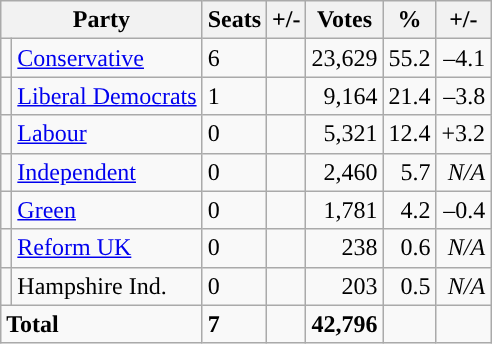<table class="wikitable sortable">
<tr>
<th colspan="2">Party</th>
<th>Seats</th>
<th>+/-</th>
<th>Votes</th>
<th>%</th>
<th>+/-</th>
</tr>
<tr>
<td style="background-color: "></td>
<td><a href='#'>Conservative</a></td>
<td>6</td>
<td></td>
<td style="text-align:right;">23,629</td>
<td style="text-align:right;">55.2</td>
<td style="text-align:right;">–4.1</td>
</tr>
<tr>
<td style="background-color: "></td>
<td><a href='#'>Liberal Democrats</a></td>
<td>1</td>
<td></td>
<td style="text-align:right;">9,164</td>
<td style="text-align:right;">21.4</td>
<td style="text-align:right;">–3.8</td>
</tr>
<tr>
<td style="background-color: "></td>
<td><a href='#'>Labour</a></td>
<td>0</td>
<td></td>
<td style="text-align:right;">5,321</td>
<td style="text-align:right;">12.4</td>
<td style="text-align:right;">+3.2</td>
</tr>
<tr>
<td style="background-color: "></td>
<td><a href='#'>Independent</a></td>
<td>0</td>
<td></td>
<td style="text-align:right;">2,460</td>
<td style="text-align:right;">5.7</td>
<td style="text-align:right;"><em>N/A</em></td>
</tr>
<tr>
<td style="background-color: "></td>
<td><a href='#'>Green</a></td>
<td>0</td>
<td></td>
<td style="text-align:right;">1,781</td>
<td style="text-align:right;">4.2</td>
<td style="text-align:right;">–0.4</td>
</tr>
<tr>
<td style="background-color: "></td>
<td><a href='#'>Reform UK</a></td>
<td>0</td>
<td></td>
<td style="text-align:right;">238</td>
<td style="text-align:right;">0.6</td>
<td style="text-align:right;"><em>N/A</em></td>
</tr>
<tr>
<td style="background-color: "></td>
<td>Hampshire Ind.</td>
<td>0</td>
<td></td>
<td style="text-align:right;">203</td>
<td style="text-align:right;">0.5</td>
<td style="text-align:right;"><em>N/A</em></td>
</tr>
<tr>
<td colspan="2"><strong>Total</strong></td>
<td><strong>7</strong></td>
<td></td>
<td style="text-align:right;"><strong>42,796</strong></td>
<td style="text-align:right;"></td>
<td style="text-align:right;"></td>
</tr>
</table>
